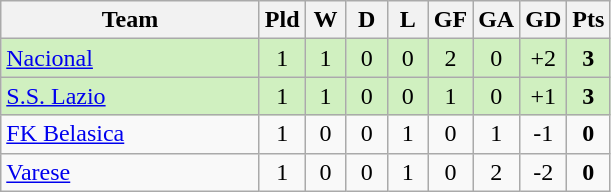<table class=wikitable style="text-align:center">
<tr>
<th width=165>Team</th>
<th width=20>Pld</th>
<th width=20>W</th>
<th width=20>D</th>
<th width=20>L</th>
<th width=20>GF</th>
<th width=20>GA</th>
<th width=20>GD</th>
<th width=20>Pts</th>
</tr>
<tr bgcolor=d0f0c0>
<td style="text-align:left"> <a href='#'>Nacional</a></td>
<td>1</td>
<td>1</td>
<td>0</td>
<td>0</td>
<td>2</td>
<td>0</td>
<td>+2</td>
<td><strong>3</strong></td>
</tr>
<tr bgcolor=d0f0c0>
<td style="text-align:left"> <a href='#'>S.S. Lazio</a></td>
<td>1</td>
<td>1</td>
<td>0</td>
<td>0</td>
<td>1</td>
<td>0</td>
<td>+1</td>
<td><strong>3</strong></td>
</tr>
<tr>
<td style="text-align:left"> <a href='#'>FK Belasica</a></td>
<td>1</td>
<td>0</td>
<td>0</td>
<td>1</td>
<td>0</td>
<td>1</td>
<td>-1</td>
<td><strong>0</strong></td>
</tr>
<tr>
<td style="text-align:left"> <a href='#'>Varese</a></td>
<td>1</td>
<td>0</td>
<td>0</td>
<td>1</td>
<td>0</td>
<td>2</td>
<td>-2</td>
<td><strong>0</strong></td>
</tr>
</table>
